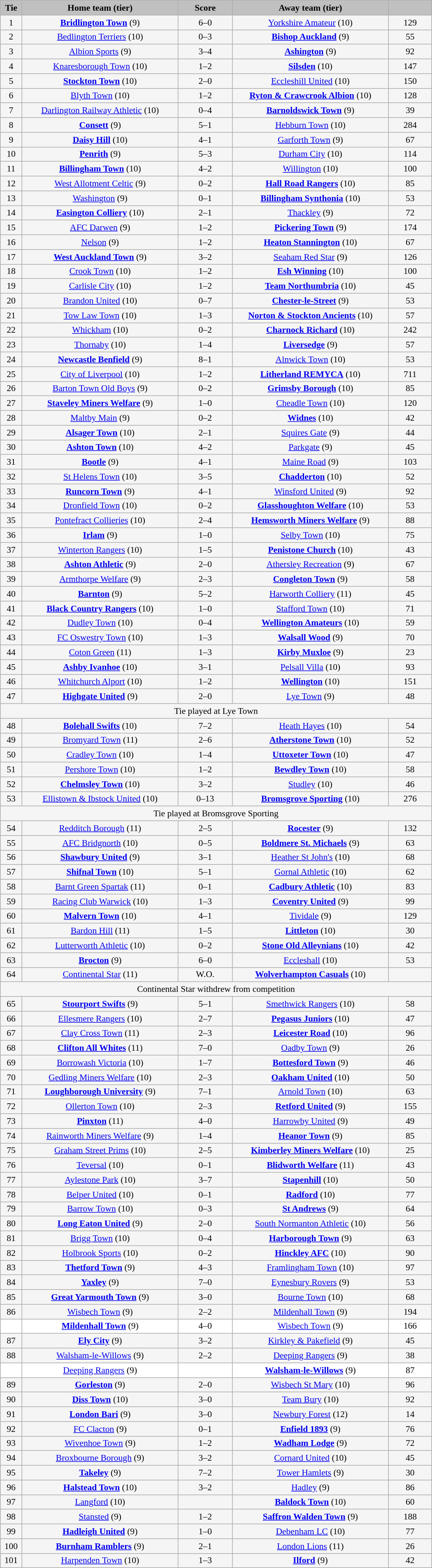<table class="wikitable" style="width: 700px; background:WhiteSmoke; text-align:center; font-size:90%">
<tr>
<td scope="col" style="width:  5.00%; background:silver;"><strong>Tie</strong></td>
<td scope="col" style="width: 36.25%; background:silver;"><strong>Home team (tier)</strong></td>
<td scope="col" style="width: 12.50%; background:silver;"><strong>Score</strong></td>
<td scope="col" style="width: 36.25%; background:silver;"><strong>Away team (tier)</strong></td>
<td scope="col" style="width: 10.00%; background:silver;"><strong></strong></td>
</tr>
<tr>
<td>1</td>
<td><strong><a href='#'>Bridlington Town</a></strong> (9)</td>
<td>6–0</td>
<td><a href='#'>Yorkshire Amateur</a> (10)</td>
<td>129</td>
</tr>
<tr>
<td>2</td>
<td><a href='#'>Bedlington Terriers</a> (10)</td>
<td>0–3</td>
<td><strong><a href='#'>Bishop Auckland</a></strong> (9)</td>
<td>55</td>
</tr>
<tr>
<td>3</td>
<td><a href='#'>Albion Sports</a> (9)</td>
<td>3–4</td>
<td><strong><a href='#'>Ashington</a></strong> (9)</td>
<td>92</td>
</tr>
<tr>
<td>4</td>
<td><a href='#'>Knaresborough Town</a> (10)</td>
<td>1–2</td>
<td><strong><a href='#'>Silsden</a></strong> (10)</td>
<td>147</td>
</tr>
<tr>
<td>5</td>
<td><strong><a href='#'>Stockton Town</a></strong> (10)</td>
<td>2–0</td>
<td><a href='#'>Eccleshill United</a> (10)</td>
<td>150</td>
</tr>
<tr>
<td>6</td>
<td><a href='#'>Blyth Town</a> (10)</td>
<td>1–2</td>
<td><strong><a href='#'>Ryton & Crawcrook Albion</a></strong> (10)</td>
<td>128</td>
</tr>
<tr>
<td>7</td>
<td><a href='#'>Darlington Railway Athletic</a> (10)</td>
<td>0–4</td>
<td><strong><a href='#'>Barnoldswick Town</a></strong> (9)</td>
<td>39</td>
</tr>
<tr>
<td>8</td>
<td><strong><a href='#'>Consett</a></strong> (9)</td>
<td>5–1</td>
<td><a href='#'>Hebburn Town</a> (10)</td>
<td>284</td>
</tr>
<tr>
<td>9</td>
<td><strong><a href='#'>Daisy Hill</a></strong> (10)</td>
<td>4–1</td>
<td><a href='#'>Garforth Town</a> (9)</td>
<td>67</td>
</tr>
<tr>
<td>10</td>
<td><strong><a href='#'>Penrith</a></strong> (9)</td>
<td>5–3</td>
<td><a href='#'>Durham City</a> (10)</td>
<td>114</td>
</tr>
<tr>
<td>11</td>
<td><strong><a href='#'>Billingham Town</a></strong> (10)</td>
<td>4–2</td>
<td><a href='#'>Willington</a> (10)</td>
<td>100</td>
</tr>
<tr>
<td>12</td>
<td><a href='#'>West Allotment Celtic</a> (9)</td>
<td>0–2</td>
<td><strong><a href='#'>Hall Road Rangers</a></strong> (10)</td>
<td>85</td>
</tr>
<tr>
<td>13</td>
<td><a href='#'>Washington</a> (9)</td>
<td>0–1</td>
<td><strong><a href='#'>Billingham Synthonia</a></strong> (10)</td>
<td>53</td>
</tr>
<tr>
<td>14</td>
<td><strong><a href='#'>Easington Colliery</a></strong> (10)</td>
<td>2–1</td>
<td><a href='#'>Thackley</a> (9)</td>
<td>72</td>
</tr>
<tr>
<td>15</td>
<td><a href='#'>AFC Darwen</a> (9)</td>
<td>1–2</td>
<td><strong><a href='#'>Pickering Town</a></strong> (9)</td>
<td>174</td>
</tr>
<tr>
<td>16</td>
<td><a href='#'>Nelson</a> (9)</td>
<td>1–2</td>
<td><strong><a href='#'>Heaton Stannington</a></strong> (10)</td>
<td>67</td>
</tr>
<tr>
<td>17</td>
<td><strong><a href='#'>West Auckland Town</a></strong> (9)</td>
<td>3–2 </td>
<td><a href='#'>Seaham Red Star</a> (9)</td>
<td>126</td>
</tr>
<tr>
<td>18</td>
<td><a href='#'>Crook Town</a> (10)</td>
<td>1–2</td>
<td><strong><a href='#'>Esh Winning</a></strong> (10)</td>
<td>100</td>
</tr>
<tr>
<td>19</td>
<td><a href='#'>Carlisle City</a> (10)</td>
<td>1–2</td>
<td><strong><a href='#'>Team Northumbria</a></strong> (10)</td>
<td>45</td>
</tr>
<tr>
<td>20</td>
<td><a href='#'>Brandon United</a> (10)</td>
<td>0–7</td>
<td><strong><a href='#'>Chester-le-Street</a></strong> (9)</td>
<td>53</td>
</tr>
<tr>
<td>21</td>
<td><a href='#'>Tow Law Town</a> (10)</td>
<td>1–3</td>
<td><strong><a href='#'>Norton & Stockton Ancients</a></strong> (10)</td>
<td>57</td>
</tr>
<tr>
<td>22</td>
<td><a href='#'>Whickham</a> (10)</td>
<td>0–2</td>
<td><strong><a href='#'>Charnock Richard</a></strong> (10)</td>
<td>242</td>
</tr>
<tr>
<td>23</td>
<td><a href='#'>Thornaby</a> (10)</td>
<td>1–4</td>
<td><strong><a href='#'>Liversedge</a></strong> (9)</td>
<td>57</td>
</tr>
<tr>
<td>24</td>
<td><strong><a href='#'>Newcastle Benfield</a></strong> (9)</td>
<td>8–1</td>
<td><a href='#'>Alnwick Town</a> (10)</td>
<td>53</td>
</tr>
<tr>
<td>25</td>
<td><a href='#'>City of Liverpool</a> (10)</td>
<td>1–2</td>
<td><strong><a href='#'>Litherland REMYCA</a></strong> (10)</td>
<td>711</td>
</tr>
<tr>
<td>26</td>
<td><a href='#'>Barton Town Old Boys</a> (9)</td>
<td>0–2</td>
<td><strong><a href='#'>Grimsby Borough</a></strong> (10)</td>
<td>85</td>
</tr>
<tr>
<td>27</td>
<td><strong><a href='#'>Staveley Miners Welfare</a></strong> (9)</td>
<td>1–0</td>
<td><a href='#'>Cheadle Town</a> (10)</td>
<td>120</td>
</tr>
<tr>
<td>28</td>
<td><a href='#'>Maltby Main</a> (9)</td>
<td>0–2</td>
<td><strong><a href='#'>Widnes</a></strong> (10)</td>
<td>42</td>
</tr>
<tr>
<td>29</td>
<td><strong><a href='#'>Alsager Town</a></strong> (10)</td>
<td>2–1</td>
<td><a href='#'>Squires Gate</a> (9)</td>
<td>44</td>
</tr>
<tr>
<td>30</td>
<td><strong><a href='#'>Ashton Town</a></strong> (10)</td>
<td>4–2</td>
<td><a href='#'>Parkgate</a> (9)</td>
<td>45</td>
</tr>
<tr>
<td>31</td>
<td><strong><a href='#'>Bootle</a></strong> (9)</td>
<td>4–1</td>
<td><a href='#'>Maine Road</a> (9)</td>
<td>103</td>
</tr>
<tr>
<td>32</td>
<td><a href='#'>St Helens Town</a> (10)</td>
<td>3–5</td>
<td><strong><a href='#'>Chadderton</a></strong> (10)</td>
<td>52</td>
</tr>
<tr>
<td>33</td>
<td><strong><a href='#'>Runcorn Town</a></strong> (9)</td>
<td>4–1</td>
<td><a href='#'>Winsford United</a> (9)</td>
<td>92</td>
</tr>
<tr>
<td>34</td>
<td><a href='#'>Dronfield Town</a> (10)</td>
<td>0–2</td>
<td><strong><a href='#'>Glasshoughton Welfare</a></strong> (10)</td>
<td>53</td>
</tr>
<tr>
<td>35</td>
<td><a href='#'>Pontefract Collieries</a> (10)</td>
<td>2–4</td>
<td><strong><a href='#'>Hemsworth Miners Welfare</a></strong> (9)</td>
<td>88</td>
</tr>
<tr>
<td>36</td>
<td><strong><a href='#'>Irlam</a></strong> (9)</td>
<td>1–0</td>
<td><a href='#'>Selby Town</a> (10)</td>
<td>75</td>
</tr>
<tr>
<td>37</td>
<td><a href='#'>Winterton Rangers</a> (10)</td>
<td>1–5</td>
<td><strong><a href='#'>Penistone Church</a></strong> (10)</td>
<td>43</td>
</tr>
<tr>
<td>38</td>
<td><strong><a href='#'>Ashton Athletic</a></strong> (9)</td>
<td>2–0</td>
<td><a href='#'>Athersley Recreation</a> (9)</td>
<td>67</td>
</tr>
<tr>
<td>39</td>
<td><a href='#'>Armthorpe Welfare</a> (9)</td>
<td>2–3</td>
<td><strong><a href='#'>Congleton Town</a></strong> (9)</td>
<td>58</td>
</tr>
<tr>
<td>40</td>
<td><strong><a href='#'>Barnton</a></strong> (9)</td>
<td>5–2</td>
<td><a href='#'>Harworth Colliery</a> (11)</td>
<td>45</td>
</tr>
<tr>
<td>41</td>
<td><strong><a href='#'>Black Country Rangers</a></strong> (10)</td>
<td>1–0</td>
<td><a href='#'>Stafford Town</a> (10)</td>
<td>71</td>
</tr>
<tr>
<td>42</td>
<td><a href='#'>Dudley Town</a> (10)</td>
<td>0–4</td>
<td><strong><a href='#'>Wellington Amateurs</a></strong> (10)</td>
<td>59</td>
</tr>
<tr>
<td>43</td>
<td><a href='#'>FC Oswestry Town</a> (10)</td>
<td>1–3</td>
<td><strong><a href='#'>Walsall Wood</a></strong> (9)</td>
<td>70</td>
</tr>
<tr>
<td>44</td>
<td><a href='#'>Coton Green</a> (11)</td>
<td>1–3</td>
<td><strong><a href='#'>Kirby Muxloe</a></strong> (9)</td>
<td>23</td>
</tr>
<tr>
<td>45</td>
<td><strong><a href='#'>Ashby Ivanhoe</a></strong> (10)</td>
<td>3–1</td>
<td><a href='#'>Pelsall Villa</a> (10)</td>
<td>93</td>
</tr>
<tr>
<td>46</td>
<td><a href='#'>Whitchurch Alport</a> (10)</td>
<td>1–2</td>
<td><strong><a href='#'>Wellington</a></strong> (10)</td>
<td>151</td>
</tr>
<tr>
<td>47</td>
<td><strong><a href='#'>Highgate United</a></strong> (9)</td>
<td>2–0</td>
<td><a href='#'>Lye Town</a> (9)</td>
<td>48</td>
</tr>
<tr>
<td colspan=5>Tie played at Lye Town</td>
</tr>
<tr>
<td>48</td>
<td><strong><a href='#'>Bolehall Swifts</a></strong> (10)</td>
<td>7–2</td>
<td><a href='#'>Heath Hayes</a> (10)</td>
<td>54</td>
</tr>
<tr>
<td>49</td>
<td><a href='#'>Bromyard Town</a> (11)</td>
<td>2–6</td>
<td><strong><a href='#'>Atherstone Town</a></strong> (10)</td>
<td>52</td>
</tr>
<tr>
<td>50</td>
<td><a href='#'>Cradley Town</a> (10)</td>
<td>1–4</td>
<td><strong><a href='#'>Uttoxeter Town</a></strong> (10)</td>
<td>47</td>
</tr>
<tr>
<td>51</td>
<td><a href='#'>Pershore Town</a> (10)</td>
<td>1–2</td>
<td><strong><a href='#'>Bewdley Town</a></strong> (10)</td>
<td>58</td>
</tr>
<tr>
<td>52</td>
<td><strong><a href='#'>Chelmsley Town</a></strong> (10)</td>
<td>3–2</td>
<td><a href='#'>Studley</a> (10)</td>
<td>46</td>
</tr>
<tr>
<td>53</td>
<td><a href='#'>Ellistown & Ibstock United</a> (10)</td>
<td>0–13</td>
<td><strong><a href='#'>Bromsgrove Sporting</a></strong> (10)</td>
<td>276</td>
</tr>
<tr>
<td colspan=5>Tie played at Bromsgrove Sporting</td>
</tr>
<tr>
<td>54</td>
<td><a href='#'>Redditch Borough</a> (11)</td>
<td>2–5</td>
<td><strong><a href='#'>Rocester</a></strong> (9)</td>
<td>132</td>
</tr>
<tr>
<td>55</td>
<td><a href='#'>AFC Bridgnorth</a> (10)</td>
<td>0–5</td>
<td><strong><a href='#'>Boldmere St. Michaels</a></strong> (9)</td>
<td>63</td>
</tr>
<tr>
<td>56</td>
<td><strong><a href='#'>Shawbury United</a></strong> (9)</td>
<td>3–1</td>
<td><a href='#'>Heather St John's</a> (10)</td>
<td>68</td>
</tr>
<tr>
<td>57</td>
<td><strong><a href='#'>Shifnal Town</a></strong> (10)</td>
<td>5–1</td>
<td><a href='#'>Gornal Athletic</a> (10)</td>
<td>62</td>
</tr>
<tr>
<td>58</td>
<td><a href='#'>Barnt Green Spartak</a> (11)</td>
<td>0–1</td>
<td><strong><a href='#'>Cadbury Athletic</a></strong> (10)</td>
<td>83</td>
</tr>
<tr>
<td>59</td>
<td><a href='#'>Racing Club Warwick</a> (10)</td>
<td>1–3</td>
<td><strong><a href='#'>Coventry United</a></strong> (9)</td>
<td>99</td>
</tr>
<tr>
<td>60</td>
<td><strong><a href='#'>Malvern Town</a></strong> (10)</td>
<td>4–1</td>
<td><a href='#'>Tividale</a> (9)</td>
<td>129</td>
</tr>
<tr>
<td>61</td>
<td><a href='#'>Bardon Hill</a> (11)</td>
<td>1–5</td>
<td><strong><a href='#'>Littleton</a></strong> (10)</td>
<td>30</td>
</tr>
<tr>
<td>62</td>
<td><a href='#'>Lutterworth Athletic</a> (10)</td>
<td>0–2</td>
<td><strong><a href='#'>Stone Old Alleynians</a></strong> (10)</td>
<td>42</td>
</tr>
<tr>
<td>63</td>
<td><strong><a href='#'>Brocton</a></strong> (9)</td>
<td>6–0</td>
<td><a href='#'>Eccleshall</a> (10)</td>
<td>53</td>
</tr>
<tr>
<td>64</td>
<td><a href='#'>Continental Star</a> (11)</td>
<td>W.O.</td>
<td><strong><a href='#'>Wolverhampton Casuals</a></strong> (10)</td>
<td></td>
</tr>
<tr>
<td colspan=5>Continental Star withdrew from competition</td>
</tr>
<tr>
<td>65</td>
<td><strong><a href='#'>Stourport Swifts</a></strong> (9)</td>
<td>5–1</td>
<td><a href='#'>Smethwick Rangers</a> (10)</td>
<td>58</td>
</tr>
<tr>
<td>66</td>
<td><a href='#'>Ellesmere Rangers</a> (10)</td>
<td>2–7 </td>
<td><strong><a href='#'>Pegasus Juniors</a></strong> (10)</td>
<td>47</td>
</tr>
<tr>
<td>67</td>
<td><a href='#'>Clay Cross Town</a> (11)</td>
<td>2–3</td>
<td><strong><a href='#'>Leicester Road</a></strong> (10)</td>
<td>96</td>
</tr>
<tr>
<td>68</td>
<td><strong><a href='#'>Clifton All Whites</a></strong> (11)</td>
<td>7–0</td>
<td><a href='#'>Oadby Town</a> (9)</td>
<td>26</td>
</tr>
<tr>
<td>69</td>
<td><a href='#'>Borrowash Victoria</a> (10)</td>
<td>1–7</td>
<td><strong><a href='#'>Bottesford Town</a></strong> (9)</td>
<td>46</td>
</tr>
<tr>
<td>70</td>
<td><a href='#'>Gedling Miners Welfare</a> (10)</td>
<td>2–3 </td>
<td><strong><a href='#'>Oakham United</a></strong> (10)</td>
<td>50</td>
</tr>
<tr>
<td>71</td>
<td><strong><a href='#'>Loughborough University</a></strong> (9)</td>
<td>7–1</td>
<td><a href='#'>Arnold Town</a> (10)</td>
<td>63</td>
</tr>
<tr>
<td>72</td>
<td><a href='#'>Ollerton Town</a> (10)</td>
<td>2–3</td>
<td><strong><a href='#'>Retford United</a></strong> (9)</td>
<td>155</td>
</tr>
<tr>
<td>73</td>
<td><strong><a href='#'>Pinxton</a></strong> (11)</td>
<td>4–0</td>
<td><a href='#'>Harrowby United</a> (9)</td>
<td>49</td>
</tr>
<tr>
<td>74</td>
<td><a href='#'>Rainworth Miners Welfare</a> (9)</td>
<td>1–4</td>
<td><strong><a href='#'>Heanor Town</a></strong> (9)</td>
<td>85</td>
</tr>
<tr>
<td>75</td>
<td><a href='#'>Graham Street Prims</a> (10)</td>
<td>2–5</td>
<td><strong><a href='#'>Kimberley Miners Welfare</a></strong> (10)</td>
<td>25</td>
</tr>
<tr>
<td>76</td>
<td><a href='#'>Teversal</a> (10)</td>
<td>0–1 </td>
<td><strong><a href='#'>Blidworth Welfare</a></strong> (11)</td>
<td>43</td>
</tr>
<tr>
<td>77</td>
<td><a href='#'>Aylestone Park</a> (10)</td>
<td>3–7</td>
<td><strong><a href='#'>Stapenhill</a></strong> (10)</td>
<td>50</td>
</tr>
<tr>
<td>78</td>
<td><a href='#'>Belper United</a> (10)</td>
<td>0–1</td>
<td><strong><a href='#'>Radford</a></strong> (10)</td>
<td>77</td>
</tr>
<tr>
<td>79</td>
<td><a href='#'>Barrow Town</a> (10)</td>
<td>0–3</td>
<td><strong><a href='#'>St Andrews</a></strong> (9)</td>
<td>64</td>
</tr>
<tr>
<td>80</td>
<td><strong><a href='#'>Long Eaton United</a></strong> (9)</td>
<td>2–0</td>
<td><a href='#'>South Normanton Athletic</a> (10)</td>
<td>56</td>
</tr>
<tr>
<td>81</td>
<td><a href='#'>Brigg Town</a> (10)</td>
<td>0–4</td>
<td><strong><a href='#'>Harborough Town</a></strong> (9)</td>
<td>63</td>
</tr>
<tr>
<td>82</td>
<td><a href='#'>Holbrook Sports</a> (10)</td>
<td>0–2</td>
<td><strong><a href='#'>Hinckley AFC</a></strong> (10)</td>
<td>90</td>
</tr>
<tr>
<td>83</td>
<td><strong><a href='#'>Thetford Town</a></strong> (9)</td>
<td>4–3</td>
<td><a href='#'>Framlingham Town</a> (10)</td>
<td>97</td>
</tr>
<tr>
<td>84</td>
<td><strong><a href='#'>Yaxley</a></strong> (9)</td>
<td>7–0</td>
<td><a href='#'>Eynesbury Rovers</a> (9)</td>
<td>53</td>
</tr>
<tr>
<td>85</td>
<td><strong><a href='#'>Great Yarmouth Town</a></strong> (9)</td>
<td>3–0</td>
<td><a href='#'>Bourne Town</a> (10)</td>
<td>68</td>
</tr>
<tr>
<td>86</td>
<td><a href='#'>Wisbech Town</a> (9)</td>
<td>2–2</td>
<td><a href='#'>Mildenhall Town</a> (9)</td>
<td>194</td>
</tr>
<tr style="background:white;">
<td><em></em></td>
<td><strong><a href='#'>Mildenhall Town</a></strong> (9)</td>
<td>4–0</td>
<td><a href='#'>Wisbech Town</a> (9)</td>
<td>166</td>
</tr>
<tr>
<td>87</td>
<td><strong><a href='#'>Ely City</a></strong> (9)</td>
<td>3–2 </td>
<td><a href='#'>Kirkley & Pakefield</a> (9)</td>
<td>45</td>
</tr>
<tr>
<td>88</td>
<td><a href='#'>Walsham-le-Willows</a> (9)</td>
<td>2–2</td>
<td><a href='#'>Deeping Rangers</a> (9)</td>
<td>38</td>
</tr>
<tr style="background:white;">
<td><em></em></td>
<td><a href='#'>Deeping Rangers</a> (9)</td>
<td></td>
<td><strong><a href='#'>Walsham-le-Willows</a></strong> (9)</td>
<td>87</td>
</tr>
<tr>
<td>89</td>
<td><strong><a href='#'>Gorleston</a></strong> (9)</td>
<td>2–0</td>
<td><a href='#'>Wisbech St Mary</a> (10)</td>
<td>96</td>
</tr>
<tr>
<td>90</td>
<td><strong><a href='#'>Diss Town</a></strong> (10)</td>
<td>3–0</td>
<td><a href='#'>Team Bury</a> (10)</td>
<td>92</td>
</tr>
<tr>
<td>91</td>
<td><strong><a href='#'>London Bari</a></strong> (9)</td>
<td>3–0</td>
<td><a href='#'>Newbury Forest</a> (12)</td>
<td>14</td>
</tr>
<tr>
<td>92</td>
<td><a href='#'>FC Clacton</a> (9)</td>
<td>0–1</td>
<td><strong><a href='#'>Enfield 1893</a></strong> (9)</td>
<td>76</td>
</tr>
<tr>
<td>93</td>
<td><a href='#'>Wivenhoe Town</a> (9)</td>
<td>1–2</td>
<td><strong><a href='#'>Wadham Lodge</a></strong> (9)</td>
<td>72</td>
</tr>
<tr>
<td>94</td>
<td><a href='#'>Broxbourne Borough</a> (9)</td>
<td>3–2</td>
<td><a href='#'>Cornard United</a> (10)</td>
<td>45</td>
</tr>
<tr>
<td>95</td>
<td><strong><a href='#'>Takeley</a></strong> (9)</td>
<td>7–2</td>
<td><a href='#'>Tower Hamlets</a> (9)</td>
<td>30</td>
</tr>
<tr>
<td>96</td>
<td><strong><a href='#'>Halstead Town</a></strong> (10)</td>
<td>3–2</td>
<td><a href='#'>Hadley</a> (9)</td>
<td>86</td>
</tr>
<tr>
<td>97</td>
<td><a href='#'>Langford</a> (10)</td>
<td></td>
<td><strong><a href='#'>Baldock Town</a></strong> (10)</td>
<td>60</td>
</tr>
<tr>
<td>98</td>
<td><a href='#'>Stansted</a> (9)</td>
<td>1–2</td>
<td><strong><a href='#'>Saffron Walden Town</a></strong> (9)</td>
<td>188</td>
</tr>
<tr>
<td>99</td>
<td><strong><a href='#'>Hadleigh United</a></strong> (9)</td>
<td>1–0</td>
<td><a href='#'>Debenham LC</a> (10)</td>
<td>77</td>
</tr>
<tr>
<td>100</td>
<td><strong><a href='#'>Burnham Ramblers</a></strong> (9)</td>
<td>2–1</td>
<td><a href='#'>London Lions</a> (11)</td>
<td>26</td>
</tr>
<tr>
<td>101</td>
<td><a href='#'>Harpenden Town</a> (10)</td>
<td>1–3 </td>
<td><strong><a href='#'>Ilford</a></strong> (9)</td>
<td>42</td>
</tr>
</table>
